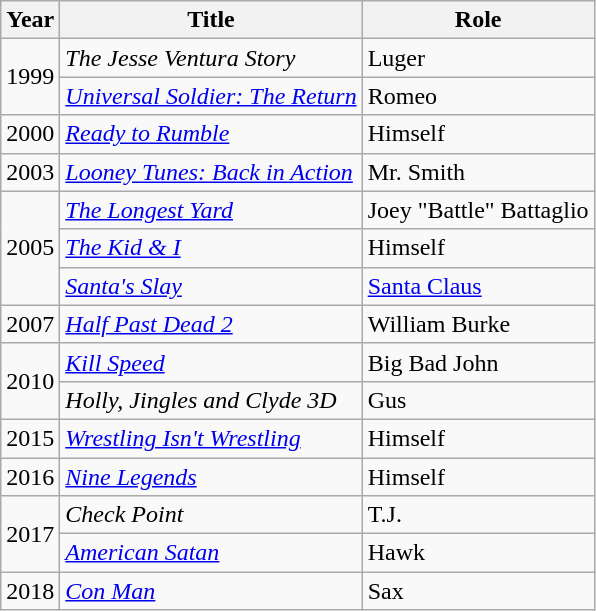<table class="wikitable sortable">
<tr>
<th>Year</th>
<th>Title</th>
<th>Role</th>
</tr>
<tr>
<td rowspan=2>1999</td>
<td><em>The Jesse Ventura Story</em></td>
<td>Luger</td>
</tr>
<tr>
<td><em><a href='#'>Universal Soldier: The Return</a></em></td>
<td>Romeo</td>
</tr>
<tr>
<td>2000</td>
<td><em><a href='#'>Ready to Rumble</a></em></td>
<td>Himself</td>
</tr>
<tr>
<td>2003</td>
<td><em><a href='#'>Looney Tunes: Back in Action</a></em></td>
<td>Mr. Smith</td>
</tr>
<tr>
<td rowspan=3>2005</td>
<td><em><a href='#'>The Longest Yard</a></em></td>
<td>Joey "Battle" Battaglio</td>
</tr>
<tr>
<td><em><a href='#'>The Kid & I</a></em></td>
<td>Himself</td>
</tr>
<tr>
<td><em><a href='#'>Santa's Slay</a></em></td>
<td><a href='#'>Santa Claus</a></td>
</tr>
<tr>
<td>2007</td>
<td><em><a href='#'>Half Past Dead 2</a></em></td>
<td>William Burke</td>
</tr>
<tr>
<td rowspan=2>2010</td>
<td><em><a href='#'>Kill Speed</a></em></td>
<td>Big Bad John</td>
</tr>
<tr>
<td><em>Holly, Jingles and Clyde 3D</em></td>
<td>Gus</td>
</tr>
<tr>
<td>2015</td>
<td><em><a href='#'>Wrestling Isn't Wrestling</a></em></td>
<td>Himself</td>
</tr>
<tr>
<td>2016</td>
<td><em><a href='#'>Nine Legends</a></em></td>
<td>Himself</td>
</tr>
<tr>
<td rowspan=2>2017</td>
<td><em>Check Point</em></td>
<td>T.J.</td>
</tr>
<tr>
<td><em><a href='#'>American Satan</a></em></td>
<td>Hawk</td>
</tr>
<tr>
<td>2018</td>
<td><em><a href='#'>Con Man</a></em></td>
<td>Sax</td>
</tr>
</table>
